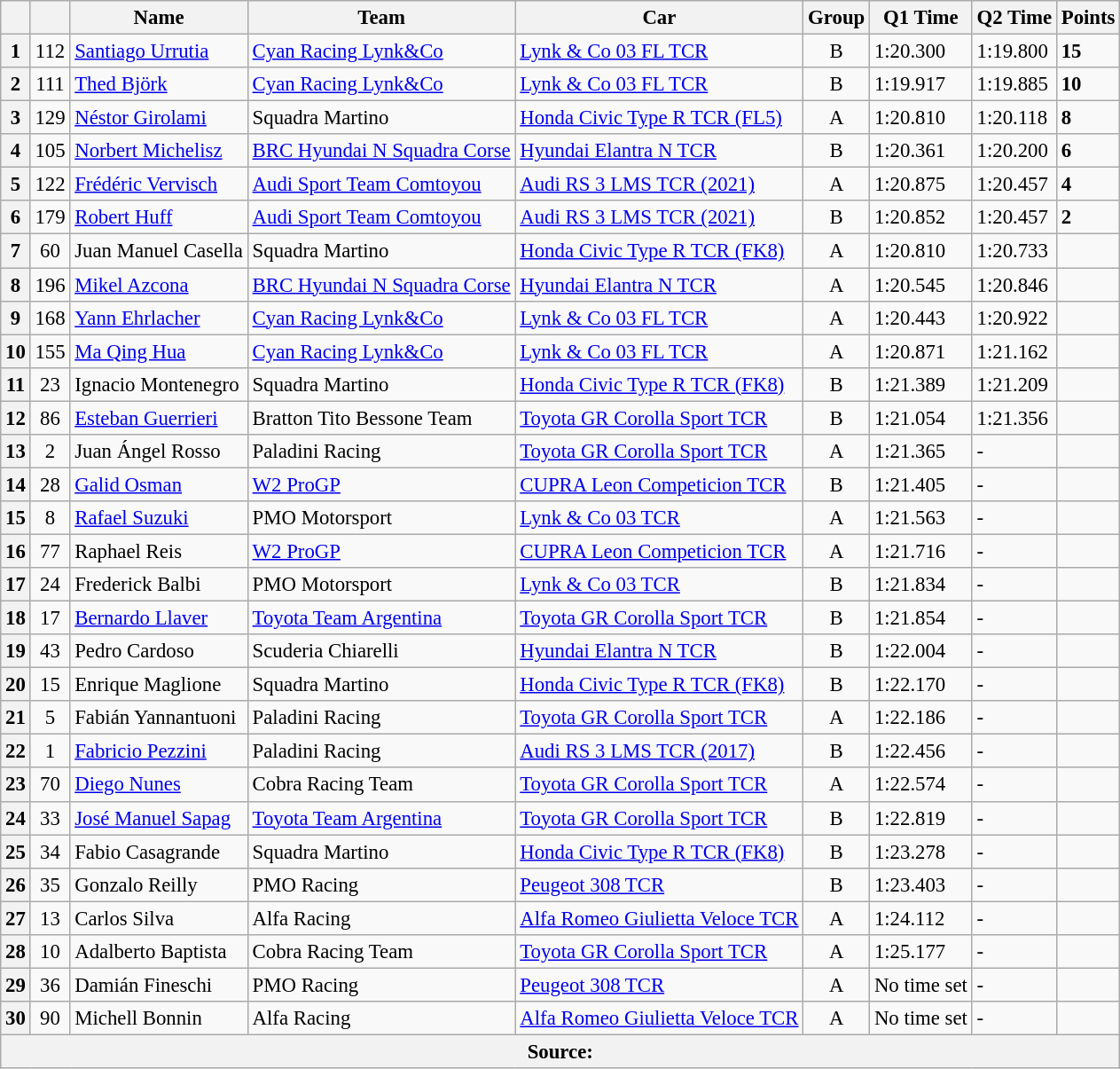<table class="wikitable sortable" style="font-size: 95%;">
<tr>
<th></th>
<th></th>
<th>Name</th>
<th>Team</th>
<th>Car</th>
<th>Group</th>
<th>Q1 Time</th>
<th>Q2 Time</th>
<th>Points</th>
</tr>
<tr>
<th>1</th>
<td align=center>112</td>
<td> <a href='#'>Santiago Urrutia</a></td>
<td><a href='#'>Cyan Racing Lynk&Co</a></td>
<td><a href='#'>Lynk & Co 03 FL TCR</a></td>
<td align=center>B</td>
<td>1:20.300</td>
<td>1:19.800</td>
<td><strong>15</strong></td>
</tr>
<tr>
<th>2</th>
<td align=center>111</td>
<td> <a href='#'>Thed Björk</a></td>
<td><a href='#'>Cyan Racing Lynk&Co</a></td>
<td><a href='#'>Lynk & Co 03 FL TCR</a></td>
<td align=center>B</td>
<td>1:19.917</td>
<td>1:19.885</td>
<td><strong>10</strong></td>
</tr>
<tr>
<th>3</th>
<td align=center>129</td>
<td> <a href='#'>Néstor Girolami</a></td>
<td>Squadra Martino</td>
<td><a href='#'>Honda Civic Type R TCR (FL5)</a></td>
<td align=center>A</td>
<td>1:20.810</td>
<td>1:20.118</td>
<td><strong>8</strong></td>
</tr>
<tr>
<th>4</th>
<td align=center>105</td>
<td> <a href='#'>Norbert Michelisz</a></td>
<td><a href='#'>BRC Hyundai N Squadra Corse</a></td>
<td><a href='#'>Hyundai Elantra N TCR</a></td>
<td align=center>B</td>
<td>1:20.361</td>
<td>1:20.200</td>
<td><strong>6</strong></td>
</tr>
<tr>
<th>5</th>
<td align=center>122</td>
<td> <a href='#'>Frédéric Vervisch</a></td>
<td><a href='#'>Audi Sport Team Comtoyou</a></td>
<td><a href='#'>Audi RS 3 LMS TCR (2021)</a></td>
<td align=center>A</td>
<td>1:20.875</td>
<td>1:20.457</td>
<td><strong>4</strong></td>
</tr>
<tr>
<th>6</th>
<td align=center>179</td>
<td> <a href='#'>Robert Huff</a></td>
<td><a href='#'>Audi Sport Team Comtoyou</a></td>
<td><a href='#'>Audi RS 3 LMS TCR (2021)</a></td>
<td align=center>B</td>
<td>1:20.852</td>
<td>1:20.457</td>
<td><strong>2</strong></td>
</tr>
<tr>
<th>7</th>
<td align=center>60</td>
<td> Juan Manuel Casella</td>
<td>Squadra Martino</td>
<td><a href='#'>Honda Civic Type R TCR (FK8)</a></td>
<td align=center>A</td>
<td>1:20.810</td>
<td>1:20.733</td>
<td></td>
</tr>
<tr>
<th>8</th>
<td align=center>196</td>
<td> <a href='#'>Mikel Azcona</a></td>
<td><a href='#'>BRC Hyundai N Squadra Corse</a></td>
<td><a href='#'>Hyundai Elantra N TCR</a></td>
<td align=center>A</td>
<td>1:20.545</td>
<td>1:20.846</td>
<td></td>
</tr>
<tr>
<th>9</th>
<td align=center>168</td>
<td> <a href='#'>Yann Ehrlacher</a></td>
<td><a href='#'>Cyan Racing Lynk&Co</a></td>
<td><a href='#'>Lynk & Co 03 FL TCR</a></td>
<td align=center>A</td>
<td>1:20.443</td>
<td>1:20.922</td>
<td></td>
</tr>
<tr>
<th>10</th>
<td align=center>155</td>
<td> <a href='#'>Ma Qing Hua</a></td>
<td><a href='#'>Cyan Racing Lynk&Co</a></td>
<td><a href='#'>Lynk & Co 03 FL TCR</a></td>
<td align=center>A</td>
<td>1:20.871</td>
<td>1:21.162</td>
<td></td>
</tr>
<tr>
<th>11</th>
<td align=center>23</td>
<td> Ignacio Montenegro</td>
<td>Squadra Martino</td>
<td><a href='#'>Honda Civic Type R TCR (FK8)</a></td>
<td align=center>B</td>
<td>1:21.389</td>
<td>1:21.209</td>
<td></td>
</tr>
<tr>
<th>12</th>
<td align=center>86</td>
<td> <a href='#'>Esteban Guerrieri</a></td>
<td>Bratton Tito Bessone Team</td>
<td><a href='#'>Toyota GR Corolla Sport TCR</a></td>
<td align=center>B</td>
<td>1:21.054</td>
<td>1:21.356</td>
<td></td>
</tr>
<tr>
<th>13</th>
<td align=center>2</td>
<td> Juan Ángel Rosso</td>
<td>Paladini Racing</td>
<td><a href='#'>Toyota GR Corolla Sport TCR</a></td>
<td align=center>A</td>
<td>1:21.365</td>
<td>-</td>
<td></td>
</tr>
<tr>
<th>14</th>
<td align=center>28</td>
<td> <a href='#'>Galid Osman</a></td>
<td><a href='#'>W2 ProGP</a></td>
<td><a href='#'>CUPRA Leon Competicion TCR</a></td>
<td align=center>B</td>
<td>1:21.405</td>
<td>-</td>
<td></td>
</tr>
<tr>
<th>15</th>
<td align=center>8</td>
<td> <a href='#'>Rafael Suzuki</a></td>
<td>PMO Motorsport</td>
<td><a href='#'>Lynk & Co 03 TCR</a></td>
<td align=center>A</td>
<td>1:21.563</td>
<td>-</td>
<td></td>
</tr>
<tr>
<th>16</th>
<td align=center>77</td>
<td> Raphael Reis</td>
<td><a href='#'>W2 ProGP</a></td>
<td><a href='#'>CUPRA Leon Competicion TCR</a></td>
<td align=center>A</td>
<td>1:21.716</td>
<td>-</td>
<td></td>
</tr>
<tr>
<th>17</th>
<td align=center>24</td>
<td> Frederick Balbi</td>
<td>PMO Motorsport</td>
<td><a href='#'>Lynk & Co 03 TCR</a></td>
<td align=center>B</td>
<td>1:21.834</td>
<td>-</td>
<td></td>
</tr>
<tr>
<th>18</th>
<td align=center>17</td>
<td> <a href='#'>Bernardo Llaver</a></td>
<td><a href='#'>Toyota Team Argentina</a></td>
<td><a href='#'>Toyota GR Corolla Sport TCR</a></td>
<td align=center>B</td>
<td>1:21.854</td>
<td>-</td>
<td></td>
</tr>
<tr>
<th>19</th>
<td align=center>43</td>
<td> Pedro Cardoso</td>
<td>Scuderia Chiarelli</td>
<td><a href='#'>Hyundai Elantra N TCR</a></td>
<td align=center>B</td>
<td>1:22.004</td>
<td>-</td>
<td></td>
</tr>
<tr>
<th>20</th>
<td align=center>15</td>
<td> Enrique Maglione</td>
<td>Squadra Martino</td>
<td><a href='#'>Honda Civic Type R TCR (FK8)</a></td>
<td align=center>B</td>
<td>1:22.170</td>
<td>-</td>
<td></td>
</tr>
<tr>
<th>21</th>
<td align=center>5</td>
<td> Fabián Yannantuoni</td>
<td>Paladini Racing</td>
<td><a href='#'>Toyota GR Corolla Sport TCR</a></td>
<td align=center>A</td>
<td>1:22.186</td>
<td>-</td>
<td></td>
</tr>
<tr>
<th>22</th>
<td align=center>1</td>
<td> <a href='#'>Fabricio Pezzini</a></td>
<td>Paladini Racing</td>
<td><a href='#'>Audi RS 3 LMS TCR (2017)</a></td>
<td align=center>B</td>
<td>1:22.456</td>
<td>-</td>
<td></td>
</tr>
<tr>
<th>23</th>
<td align=center>70</td>
<td> <a href='#'>Diego Nunes</a></td>
<td>Cobra Racing Team</td>
<td><a href='#'>Toyota GR Corolla Sport TCR</a></td>
<td align=center>A</td>
<td>1:22.574</td>
<td>-</td>
<td></td>
</tr>
<tr>
<th>24</th>
<td align=center>33</td>
<td> <a href='#'>José Manuel Sapag</a></td>
<td><a href='#'>Toyota Team Argentina</a></td>
<td><a href='#'>Toyota GR Corolla Sport TCR</a></td>
<td align=center>B</td>
<td>1:22.819</td>
<td>-</td>
<td></td>
</tr>
<tr>
<th>25</th>
<td align=center>34</td>
<td> Fabio Casagrande</td>
<td>Squadra Martino</td>
<td><a href='#'>Honda Civic Type R TCR (FK8)</a></td>
<td align=center>B</td>
<td>1:23.278</td>
<td>-</td>
<td></td>
</tr>
<tr>
<th>26</th>
<td align=center>35</td>
<td> Gonzalo Reilly</td>
<td>PMO Racing</td>
<td><a href='#'>Peugeot 308 TCR</a></td>
<td align=center>B</td>
<td>1:23.403</td>
<td>-</td>
<td></td>
</tr>
<tr>
<th>27</th>
<td align=center>13</td>
<td> Carlos Silva</td>
<td>Alfa Racing</td>
<td><a href='#'>Alfa Romeo Giulietta Veloce TCR</a></td>
<td align=center>A</td>
<td>1:24.112</td>
<td>-</td>
<td></td>
</tr>
<tr>
<th>28</th>
<td align=center>10</td>
<td> Adalberto Baptista</td>
<td>Cobra Racing Team</td>
<td><a href='#'>Toyota GR Corolla Sport TCR</a></td>
<td align=center>A</td>
<td>1:25.177</td>
<td>-</td>
<td></td>
</tr>
<tr>
<th>29</th>
<td align=center>36</td>
<td> Damián Fineschi</td>
<td>PMO Racing</td>
<td><a href='#'>Peugeot 308 TCR</a></td>
<td align=center>A</td>
<td>No time set</td>
<td>-</td>
<td></td>
</tr>
<tr>
<th>30</th>
<td align=center>90</td>
<td> Michell Bonnin</td>
<td>Alfa Racing</td>
<td><a href='#'>Alfa Romeo Giulietta Veloce TCR</a></td>
<td align=center>A</td>
<td>No time set</td>
<td>-</td>
<td></td>
</tr>
<tr>
<th colspan=9>Source:</th>
</tr>
</table>
